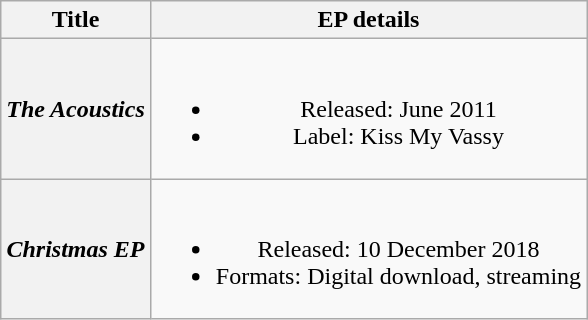<table class="wikitable plainrowheaders" style="text-align:center;">
<tr>
<th>Title</th>
<th>EP details</th>
</tr>
<tr>
<th scope="row"><em>The Acoustics</em></th>
<td><br><ul><li>Released: June 2011</li><li>Label: Kiss My Vassy</li></ul></td>
</tr>
<tr>
<th scope="row"><em>Christmas EP</em></th>
<td><br><ul><li>Released: 10 December 2018</li><li>Formats: Digital download, streaming</li></ul></td>
</tr>
</table>
